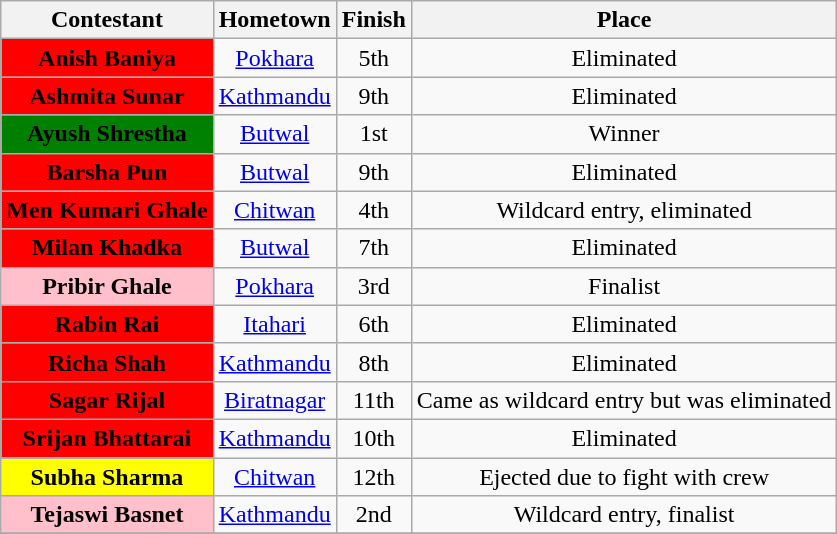<table class="wikitable sortable" style="text-align:center;">
<tr>
<th>Contestant</th>
<th>Hometown</th>
<th>Finish</th>
<th>Place</th>
</tr>
<tr>
<th style="background:red;">Anish Baniya</th>
<td><a href='#'>Pokhara</a></td>
<td>5th</td>
<td>Eliminated</td>
</tr>
<tr>
<th style="background:Red;">Ashmita Sunar</th>
<td><a href='#'>Kathmandu</a></td>
<td>9th</td>
<td>Eliminated</td>
</tr>
<tr>
<th style="background:green;">Ayush Shrestha</th>
<td><a href='#'>Butwal</a></td>
<td>1st</td>
<td>Winner</td>
</tr>
<tr>
<th style="background:red;">Barsha Pun</th>
<td><a href='#'>Butwal</a></td>
<td>9th</td>
<td>Eliminated</td>
</tr>
<tr>
<th style="background:red;">Men Kumari Ghale</th>
<td><a href='#'>Chitwan</a></td>
<td>4th</td>
<td>Wildcard entry, eliminated</td>
</tr>
<tr>
<th style="background:red;">Milan Khadka</th>
<td><a href='#'>Butwal</a></td>
<td>7th</td>
<td>Eliminated</td>
</tr>
<tr>
<th style="background:pink;">Pribir Ghale</th>
<td><a href='#'>Pokhara</a></td>
<td>3rd</td>
<td>Finalist</td>
</tr>
<tr>
<th style="background:red;">Rabin Rai</th>
<td><a href='#'>Itahari</a></td>
<td>6th</td>
<td>Eliminated</td>
</tr>
<tr>
<th style="background:red;">Richa Shah</th>
<td><a href='#'>Kathmandu</a></td>
<td>8th</td>
<td>Eliminated</td>
</tr>
<tr>
<th style="background:red;">Sagar Rijal</th>
<td><a href='#'>Biratnagar</a></td>
<td>11th</td>
<td>Came as wildcard entry but was eliminated</td>
</tr>
<tr>
<th style="background:red;">Srijan Bhattarai</th>
<td><a href='#'>Kathmandu</a></td>
<td>10th</td>
<td>Eliminated</td>
</tr>
<tr>
<th style="background:yellow;">Subha Sharma</th>
<td><a href='#'>Chitwan</a></td>
<td>12th</td>
<td>Ejected due to fight with crew</td>
</tr>
<tr>
<th style="background:pink">Tejaswi Basnet</th>
<td><a href='#'>Kathmandu</a></td>
<td>2nd</td>
<td>Wildcard entry, finalist</td>
</tr>
<tr>
</tr>
</table>
